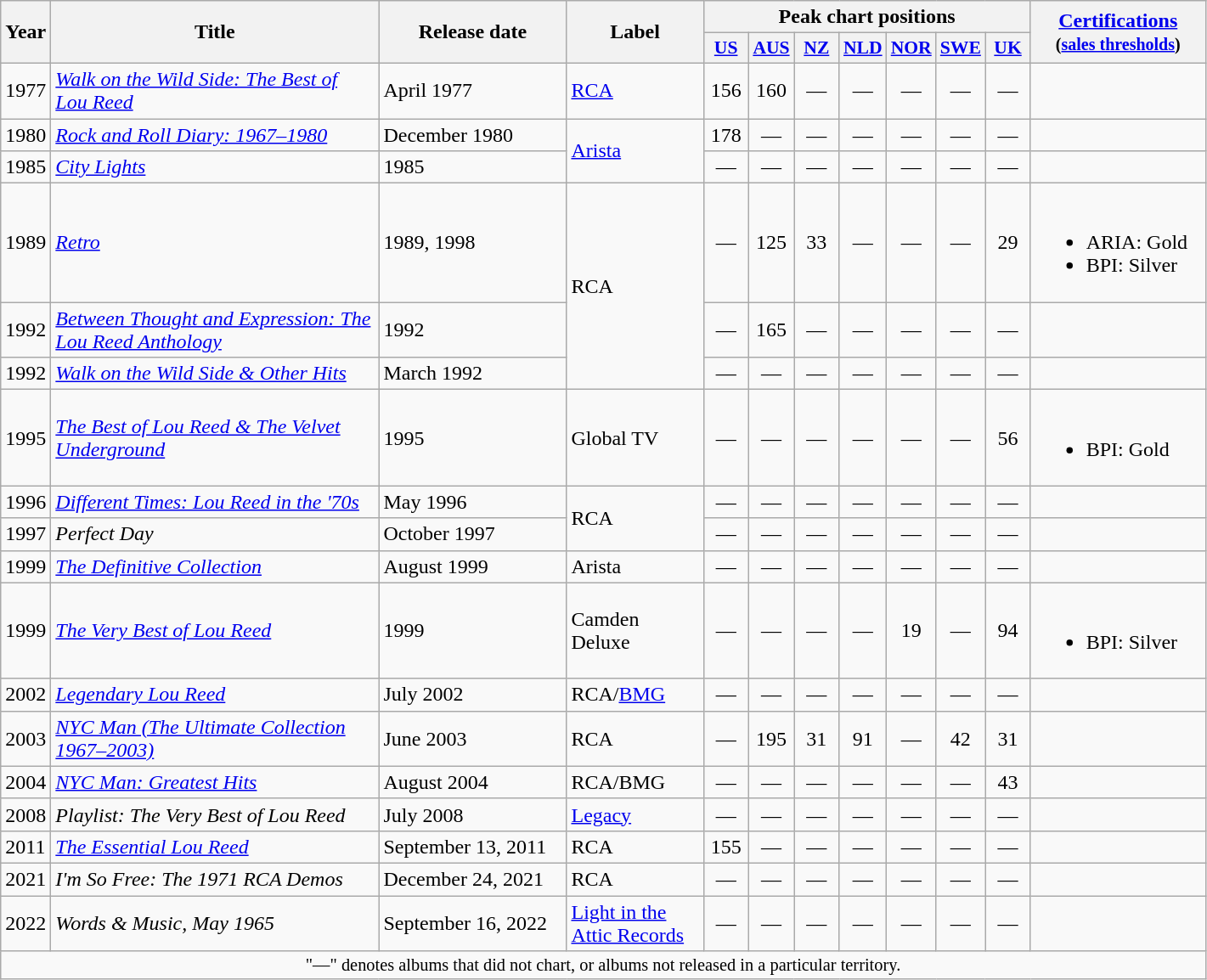<table class="wikitable" style="text-align:center;">
<tr>
<th rowspan="2">Year</th>
<th rowspan="2" width="250">Title</th>
<th rowspan="2" width="140">Release date</th>
<th rowspan="2" width="100">Label</th>
<th colspan="7">Peak chart positions</th>
<th rowspan="2" width="130"><a href='#'>Certifications</a><br><small>(<a href='#'>sales thresholds</a>)</small></th>
</tr>
<tr>
<th style="width:2em;font-size:90%;"><a href='#'>US</a><br></th>
<th style="width:2em;font-size:90%;"><a href='#'>AUS</a><br></th>
<th style="width:2em;font-size:90%;"><a href='#'>NZ</a><br></th>
<th style="width:2em;font-size:90%;"><a href='#'>NLD</a><br></th>
<th style="width:2em;font-size:90%;"><a href='#'>NOR</a><br></th>
<th style="width:2em;font-size:90%;"><a href='#'>SWE</a><br></th>
<th style="width:2em;font-size:90%;"><a href='#'>UK</a><br></th>
</tr>
<tr>
<td align="left">1977</td>
<td align="left"><em><a href='#'>Walk on the Wild Side: The Best of Lou Reed</a></em></td>
<td align="left">April 1977</td>
<td align="left"><a href='#'>RCA</a></td>
<td>156</td>
<td>160</td>
<td>—</td>
<td>—</td>
<td>—</td>
<td>—</td>
<td>—</td>
<td align="left"></td>
</tr>
<tr>
<td align="left">1980</td>
<td align="left"><em><a href='#'>Rock and Roll Diary: 1967–1980</a></em></td>
<td align="left">December 1980</td>
<td rowspan="2" align="left"><a href='#'>Arista</a></td>
<td>178</td>
<td>—</td>
<td>—</td>
<td>—</td>
<td>—</td>
<td>—</td>
<td>—</td>
<td align="left"></td>
</tr>
<tr>
<td align="left">1985</td>
<td align="left"><em><a href='#'>City Lights</a></em></td>
<td align="left">1985</td>
<td>—</td>
<td>—</td>
<td>—</td>
<td>—</td>
<td>—</td>
<td>—</td>
<td>—</td>
<td align="left"></td>
</tr>
<tr>
<td align="left">1989</td>
<td align="left"><em><a href='#'>Retro</a></em></td>
<td align="left">1989, 1998</td>
<td rowspan="3" align="left">RCA</td>
<td>—</td>
<td>125</td>
<td>33</td>
<td>—</td>
<td>—</td>
<td>—</td>
<td>29</td>
<td align="left"><br><ul><li>ARIA: Gold</li><li>BPI: Silver</li></ul></td>
</tr>
<tr>
<td align="left">1992</td>
<td align="left"><em><a href='#'>Between Thought and Expression: The Lou Reed Anthology</a></em></td>
<td align="left">1992</td>
<td>—</td>
<td>165</td>
<td>—</td>
<td>—</td>
<td>—</td>
<td>—</td>
<td>—</td>
<td align="left"></td>
</tr>
<tr>
<td align="left">1992</td>
<td align="left"><em><a href='#'>Walk on the Wild Side & Other Hits</a></em></td>
<td align="left">March 1992</td>
<td>—</td>
<td>—</td>
<td>—</td>
<td>—</td>
<td>—</td>
<td>—</td>
<td>—</td>
<td align="left"></td>
</tr>
<tr>
<td align="left">1995</td>
<td align="left"><em><a href='#'>The Best of Lou Reed & The Velvet Underground</a></em></td>
<td align="left">1995</td>
<td align="left">Global TV</td>
<td>—</td>
<td>—</td>
<td>—</td>
<td>—</td>
<td>—</td>
<td>—</td>
<td>56</td>
<td align="left"><br><ul><li>BPI: Gold</li></ul></td>
</tr>
<tr>
<td align="left">1996</td>
<td align="left"><em><a href='#'>Different Times: Lou Reed in the '70s</a></em></td>
<td align="left">May 1996</td>
<td rowspan="2" align="left">RCA</td>
<td>—</td>
<td>—</td>
<td>—</td>
<td>—</td>
<td>—</td>
<td>—</td>
<td>—</td>
<td align="left"></td>
</tr>
<tr>
<td align="left">1997</td>
<td align="left"><em>Perfect Day</em></td>
<td align="left">October 1997</td>
<td>—</td>
<td>—</td>
<td>—</td>
<td>—</td>
<td>—</td>
<td>—</td>
<td>—</td>
<td align="left"></td>
</tr>
<tr>
<td align="left">1999</td>
<td align="left"><em><a href='#'>The Definitive Collection</a></em></td>
<td align="left">August 1999</td>
<td align="left">Arista</td>
<td>—</td>
<td>—</td>
<td>—</td>
<td>—</td>
<td>—</td>
<td>—</td>
<td>—</td>
<td align="left"></td>
</tr>
<tr>
<td align="left">1999</td>
<td align="left"><em><a href='#'>The Very Best of Lou Reed</a></em></td>
<td align="left">1999</td>
<td align="left">Camden Deluxe</td>
<td>—</td>
<td>—</td>
<td>—</td>
<td>—</td>
<td>19</td>
<td>—</td>
<td>94</td>
<td align="left"><br><ul><li>BPI: Silver</li></ul></td>
</tr>
<tr>
<td align="left">2002</td>
<td align="left"><em><a href='#'>Legendary Lou Reed</a></em></td>
<td align="left">July 2002</td>
<td align="left">RCA/<a href='#'>BMG</a></td>
<td>—</td>
<td>—</td>
<td>—</td>
<td>—</td>
<td>—</td>
<td>—</td>
<td>—</td>
<td align="left"></td>
</tr>
<tr>
<td align="left">2003</td>
<td align="left"><em><a href='#'>NYC Man (The Ultimate Collection 1967–2003)</a></em></td>
<td align="left">June 2003</td>
<td align="left">RCA</td>
<td>—</td>
<td>195</td>
<td>31</td>
<td>91</td>
<td>—</td>
<td>42</td>
<td>31</td>
<td align="left"></td>
</tr>
<tr>
<td align="left">2004</td>
<td align="left"><em><a href='#'>NYC Man: Greatest Hits</a></em></td>
<td align="left">August 2004</td>
<td align="left">RCA/BMG</td>
<td>—</td>
<td>—</td>
<td>—</td>
<td>—</td>
<td>—</td>
<td>—</td>
<td>43</td>
<td></td>
</tr>
<tr>
<td align="left">2008</td>
<td align="left"><em>Playlist: The Very Best of Lou Reed</em></td>
<td align="left">July 2008</td>
<td align="left"><a href='#'>Legacy</a></td>
<td>—</td>
<td>—</td>
<td>—</td>
<td>—</td>
<td>—</td>
<td>—</td>
<td>—</td>
<td align="left"></td>
</tr>
<tr>
<td align="left">2011</td>
<td align="left"><em><a href='#'>The Essential Lou Reed</a></em></td>
<td align="left">September 13, 2011</td>
<td align="left">RCA</td>
<td>155</td>
<td>—</td>
<td>—</td>
<td>—</td>
<td>—</td>
<td>—</td>
<td>—</td>
<td align="left"></td>
</tr>
<tr>
<td>2021</td>
<td align="left"><em>I'm So Free: The 1971 RCA Demos</em></td>
<td align="left">December 24, 2021</td>
<td align="left">RCA</td>
<td>—</td>
<td>—</td>
<td>—</td>
<td>—</td>
<td>—</td>
<td>—</td>
<td>—</td>
<td></td>
</tr>
<tr>
<td>2022</td>
<td align="left"><em>Words & Music, May 1965</em></td>
<td align="left">September 16, 2022</td>
<td align="left"><a href='#'>Light in the Attic Records</a></td>
<td>—</td>
<td>—</td>
<td>—</td>
<td>—</td>
<td>—</td>
<td>—</td>
<td>—</td>
<td></td>
</tr>
<tr>
<td colspan="12" style="font-size: 85%">"—" denotes albums that did not chart, or albums not released in a particular territory.</td>
</tr>
</table>
